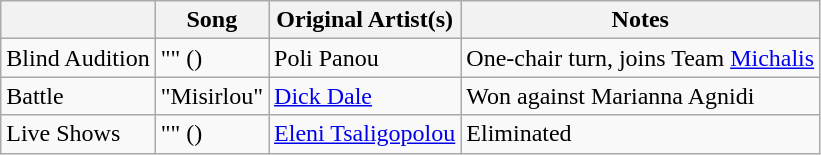<table class="wikitable">
<tr>
<th></th>
<th>Song</th>
<th>Original Artist(s)</th>
<th>Notes</th>
</tr>
<tr>
<td>Blind Audition</td>
<td>"" ()</td>
<td>Poli Panou</td>
<td>One-chair turn, joins Team <a href='#'>Michalis</a></td>
</tr>
<tr>
<td>Battle</td>
<td>"Misirlou"</td>
<td><a href='#'>Dick Dale</a></td>
<td>Won against Marianna Agnidi</td>
</tr>
<tr>
<td>Live Shows</td>
<td>"" ()</td>
<td><a href='#'>Eleni Tsaligopolou</a></td>
<td>Eliminated</td>
</tr>
</table>
